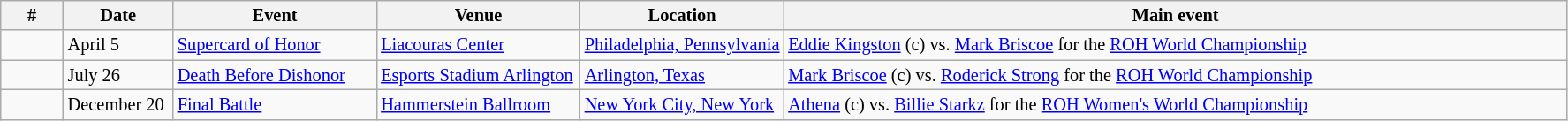<table class="sortable wikitable succession-box" style="font-size:85%;">
<tr>
<th width=4%>#</th>
<th width=7%>Date</th>
<th width=13%>Event</th>
<th width=13%>Venue</th>
<th width=13%>Location</th>
<th width=50%>Main event</th>
</tr>
<tr>
<td></td>
<td>April 5</td>
<td><a href='#'>Supercard of Honor</a></td>
<td><a href='#'>Liacouras Center</a></td>
<td><a href='#'>Philadelphia, Pennsylvania</a></td>
<td><a href='#'>Eddie Kingston</a> (c) vs. <a href='#'>Mark Briscoe</a> for the <a href='#'>ROH World Championship</a></td>
</tr>
<tr>
<td></td>
<td>July 26</td>
<td><a href='#'>Death Before Dishonor</a></td>
<td><a href='#'>Esports Stadium Arlington</a></td>
<td><a href='#'>Arlington, Texas</a></td>
<td><a href='#'>Mark Briscoe</a> (c) vs. <a href='#'>Roderick Strong</a> for the <a href='#'>ROH World Championship</a></td>
</tr>
<tr>
<td></td>
<td>December 20</td>
<td><a href='#'>Final Battle</a></td>
<td><a href='#'>Hammerstein Ballroom</a></td>
<td><a href='#'>New York City, New York</a></td>
<td><a href='#'>Athena</a> (c) vs. <a href='#'>Billie Starkz</a> for the <a href='#'>ROH Women's World Championship</a></td>
</tr>
</table>
